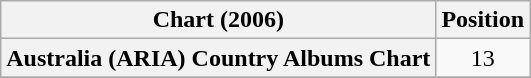<table class="wikitable sortable plainrowheaders" style="text-align:center">
<tr>
<th scope="col">Chart (2006)</th>
<th scope="col">Position</th>
</tr>
<tr>
<th scope="row">Australia (ARIA) Country Albums Chart</th>
<td>13</td>
</tr>
<tr>
</tr>
</table>
